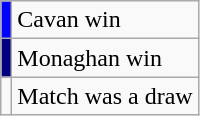<table class="wikitable">
<tr>
<td style="background-color:blue"></td>
<td>Cavan win</td>
</tr>
<tr>
<td style="background-color:navy"></td>
<td>Monaghan win</td>
</tr>
<tr>
<td></td>
<td>Match was a draw</td>
</tr>
</table>
